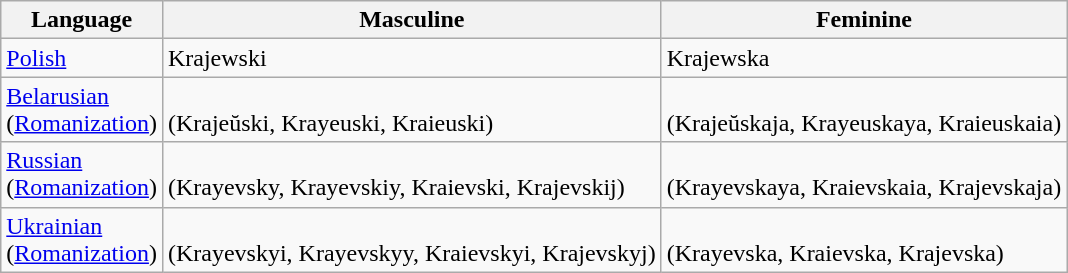<table class="wikitable">
<tr>
<th>Language</th>
<th>Masculine</th>
<th>Feminine</th>
</tr>
<tr>
<td><a href='#'>Polish</a></td>
<td>Krajewski</td>
<td>Krajewska</td>
</tr>
<tr>
<td><a href='#'>Belarusian</a> <br>(<a href='#'>Romanization</a>)</td>
<td><br>(Krajeŭski, Krayeuski, Kraieuski)</td>
<td><br> (Krajeŭskaja, Krayeuskaya, Kraieuskaia)</td>
</tr>
<tr>
<td><a href='#'>Russian</a> <br>(<a href='#'>Romanization</a>)</td>
<td><br> (Krayevsky, Krayevskiy, Kraievski, Krajevskij)</td>
<td><br> (Krayevskaya, Kraievskaia, Krajevskaja)</td>
</tr>
<tr>
<td><a href='#'>Ukrainian</a> <br>(<a href='#'>Romanization</a>)</td>
<td><br> (Krayevskyi, Krayevskyy, Kraievskyi, Krajevskyj)</td>
<td><br> (Krayevska, Kraievska, Krajevska)</td>
</tr>
</table>
